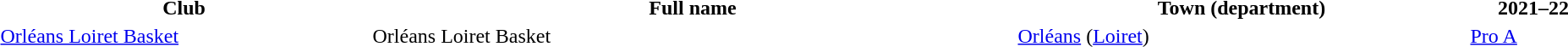<table width="100%">
<tr>
<th width="23%">Club</th>
<th width="40%">Full name</th>
<th width="28%">Town (department)</th>
<th width="8%">2021–22</th>
</tr>
<tr>
<td><a href='#'>Orléans Loiret Basket</a></td>
<td>Orléans Loiret Basket</td>
<td><a href='#'>Orléans</a> (<a href='#'>Loiret</a>)</td>
<td><a href='#'>Pro A</a></td>
</tr>
</table>
